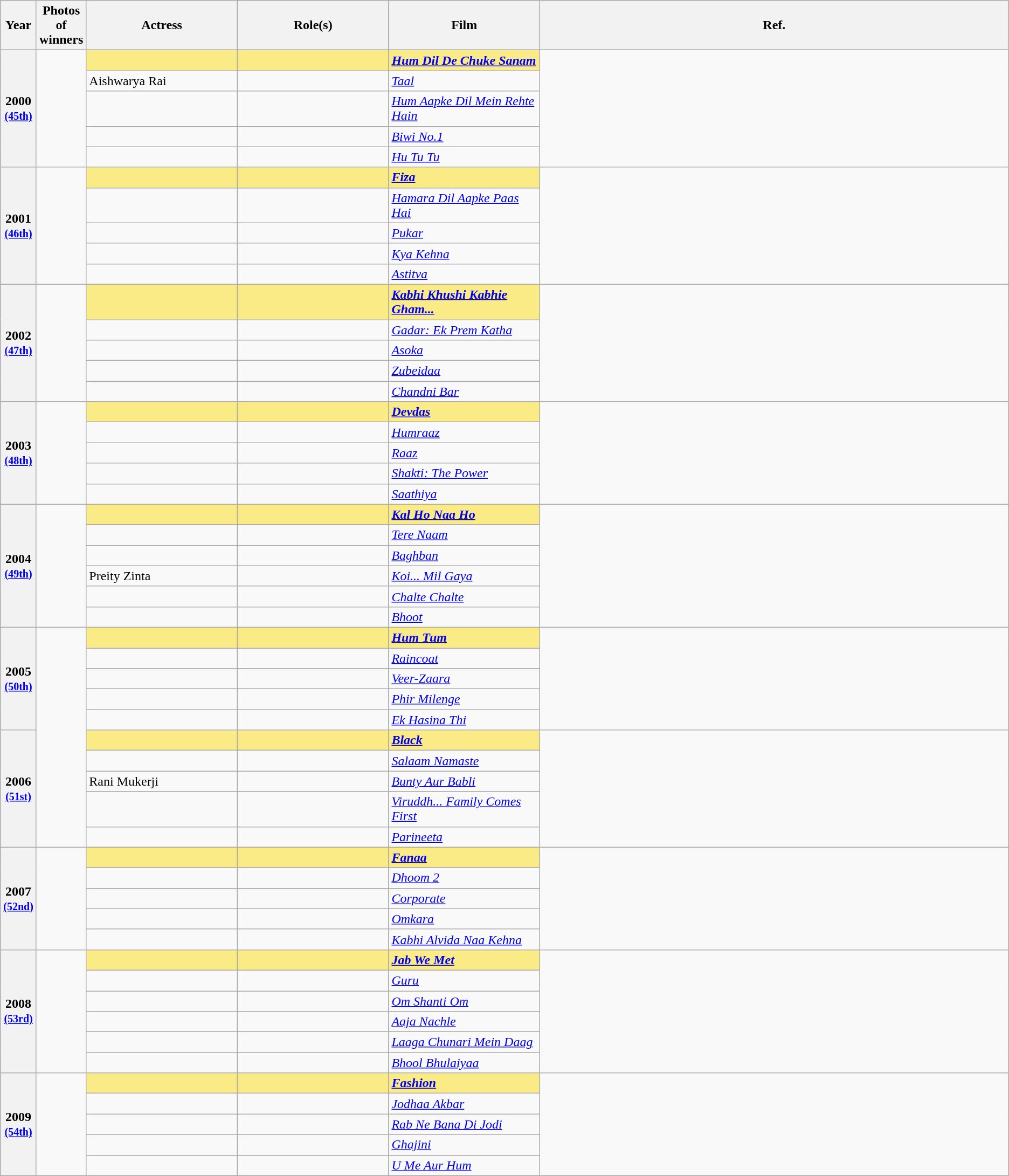<table class="wikitable sortable" style="text-align:left;">
<tr>
<th scope="col" style="width:3%; text-align:center;">Year</th>
<th scope="col" style="width:3%;text-align:center;">Photos of winners</th>
<th scope="col" style="width:15%;text-align:center;">Actress</th>
<th scope="col" style="width:15%;text-align:center;">Role(s)</th>
<th scope="col" style="width:15%;text-align:center;">Film</th>
<th>Ref.</th>
</tr>
<tr>
<th scope="row" rowspan=5 style="text-align:center">2000 <br><small><a href='#'>(45th)</a> </small></th>
<td rowspan=5 style="text-align:center"></td>
<td style="background:#FAEB86;"><strong></strong> </td>
<td style="background:#FAEB86;"><strong></strong></td>
<td style="background:#FAEB86;"><strong><em><a href='#'>Hum Dil De Chuke Sanam</a></em></strong></td>
<td rowspan="5"></td>
</tr>
<tr>
<td>Aishwarya Rai</td>
<td></td>
<td><em><a href='#'>Taal</a></em></td>
</tr>
<tr>
<td></td>
<td></td>
<td><em><a href='#'>Hum Aapke Dil Mein Rehte Hain</a></em></td>
</tr>
<tr>
<td></td>
<td></td>
<td><em><a href='#'>Biwi No.1</a></em></td>
</tr>
<tr>
<td></td>
<td></td>
<td><em><a href='#'>Hu Tu Tu</a></em></td>
</tr>
<tr>
<th scope="row" rowspan=5 style="text-align:center">2001 <br><small><a href='#'>(46th)</a> </small></th>
<td rowspan=5 style="text-align:center"></td>
<td style="background:#FAEB86;"><strong></strong> </td>
<td style="background:#FAEB86;"><strong></strong></td>
<td style="background:#FAEB86;"><strong><em><a href='#'>Fiza</a></em></strong></td>
<td rowspan="5"></td>
</tr>
<tr>
<td></td>
<td></td>
<td><em><a href='#'>Hamara Dil Aapke Paas Hai</a></em></td>
</tr>
<tr>
<td></td>
<td></td>
<td><em><a href='#'>Pukar</a></em></td>
</tr>
<tr>
<td></td>
<td></td>
<td><em><a href='#'>Kya Kehna</a></em></td>
</tr>
<tr>
<td></td>
<td></td>
<td><em><a href='#'>Astitva</a></em></td>
</tr>
<tr>
<th scope="row" rowspan=5 style="text-align:center">2002 <br><small><a href='#'>(47th)</a> </small></th>
<td rowspan=5 style="text-align:center"></td>
<td style="background:#FAEB86;"><strong></strong> </td>
<td style="background:#FAEB86;"><strong></strong></td>
<td style="background:#FAEB86;"><strong><em><a href='#'>Kabhi Khushi Kabhie Gham...</a></em></strong></td>
<td rowspan="5"></td>
</tr>
<tr>
<td></td>
<td></td>
<td><em><a href='#'>Gadar: Ek Prem Katha</a></em></td>
</tr>
<tr>
<td></td>
<td></td>
<td><em><a href='#'>Asoka</a></em></td>
</tr>
<tr>
<td></td>
<td></td>
<td><em><a href='#'>Zubeidaa</a></em></td>
</tr>
<tr>
<td></td>
<td></td>
<td><em><a href='#'>Chandni Bar</a></em></td>
</tr>
<tr>
<th scope="row" rowspan=5 style="text-align:center">2003 <br><small><a href='#'>(48th)</a> </small></th>
<td rowspan=5 style="text-align:center"></td>
<td style="background:#FAEB86;"><strong></strong> </td>
<td style="background:#FAEB86;"><strong></strong></td>
<td style="background:#FAEB86;"><strong><em><a href='#'>Devdas</a></em></strong></td>
<td rowspan="5"></td>
</tr>
<tr>
<td></td>
<td></td>
<td><em><a href='#'>Humraaz</a></em></td>
</tr>
<tr>
<td></td>
<td></td>
<td><em><a href='#'>Raaz</a></em></td>
</tr>
<tr>
<td></td>
<td></td>
<td><em><a href='#'>Shakti: The Power</a></em></td>
</tr>
<tr>
<td></td>
<td></td>
<td><em><a href='#'>Saathiya</a></em></td>
</tr>
<tr>
<th scope="row" rowspan=6 style="text-align:center">2004 <br><small><a href='#'>(49th)</a> </small></th>
<td rowspan=6 style="text-align:center"></td>
<td style="background:#FAEB86;"><strong></strong> </td>
<td style="background:#FAEB86;"><strong></strong></td>
<td style="background:#FAEB86;"><strong><em><a href='#'>Kal Ho Naa Ho</a></em></strong></td>
<td rowspan="6"></td>
</tr>
<tr>
<td></td>
<td></td>
<td><em><a href='#'>Tere Naam</a></em></td>
</tr>
<tr>
<td></td>
<td></td>
<td><em><a href='#'>Baghban</a></em></td>
</tr>
<tr>
<td>Preity Zinta</td>
<td></td>
<td><em><a href='#'>Koi... Mil Gaya</a></em></td>
</tr>
<tr>
<td></td>
<td></td>
<td><em><a href='#'>Chalte Chalte</a></em></td>
</tr>
<tr>
<td></td>
<td></td>
<td><em><a href='#'>Bhoot</a></em></td>
</tr>
<tr>
<th scope="row" rowspan=5 style="text-align:center">2005 <br><small><a href='#'>(50th)</a> </small></th>
<td rowspan="10" style="text-align:center"></td>
<td style="background:#FAEB86;"><strong></strong> </td>
<td style="background:#FAEB86;"><strong></strong></td>
<td style="background:#FAEB86;"><strong><em><a href='#'>Hum Tum</a></em></strong></td>
<td rowspan="5"></td>
</tr>
<tr>
<td></td>
<td></td>
<td><em><a href='#'>Raincoat</a></em></td>
</tr>
<tr>
<td></td>
<td></td>
<td><em><a href='#'>Veer-Zaara</a></em></td>
</tr>
<tr>
<td></td>
<td></td>
<td><em><a href='#'>Phir Milenge</a></em></td>
</tr>
<tr>
<td></td>
<td></td>
<td><em><a href='#'>Ek Hasina Thi</a></em></td>
</tr>
<tr>
<th scope="row" rowspan=5 style="text-align:center">2006 <br><small><a href='#'>(51st)</a> </small></th>
<td style="background:#FAEB86;"><strong></strong> </td>
<td style="background:#FAEB86;"><strong></strong></td>
<td style="background:#FAEB86;"><strong><em><a href='#'>Black</a></em></strong></td>
<td rowspan="5"></td>
</tr>
<tr>
<td></td>
<td></td>
<td><em><a href='#'>Salaam Namaste</a></em></td>
</tr>
<tr>
<td>Rani Mukerji</td>
<td></td>
<td><em><a href='#'>Bunty Aur Babli</a></em></td>
</tr>
<tr>
<td></td>
<td></td>
<td><em><a href='#'>Viruddh... Family Comes First</a></em></td>
</tr>
<tr>
<td></td>
<td></td>
<td><em><a href='#'>Parineeta</a></em></td>
</tr>
<tr>
<th scope="row" rowspan=5 style="text-align:center">2007 <br><small><a href='#'>(52nd)</a> </small></th>
<td rowspan=5 style="text-align:center"></td>
<td style="background:#FAEB86;"><strong></strong> </td>
<td style="background:#FAEB86;"><strong></strong></td>
<td style="background:#FAEB86;"><strong><em><a href='#'>Fanaa</a></em></strong></td>
<td rowspan="5"></td>
</tr>
<tr>
<td></td>
<td></td>
<td><em><a href='#'>Dhoom 2</a></em></td>
</tr>
<tr>
<td></td>
<td></td>
<td><em><a href='#'>Corporate</a></em></td>
</tr>
<tr>
<td></td>
<td></td>
<td><em><a href='#'>Omkara</a></em></td>
</tr>
<tr>
<td></td>
<td></td>
<td><em><a href='#'>Kabhi Alvida Naa Kehna</a></em></td>
</tr>
<tr>
<th scope="row" rowspan=6 style="text-align:center">2008 <br><small><a href='#'>(53rd)</a> </small></th>
<td rowspan=6 style="text-align:center"></td>
<td style="background:#FAEB86;"><strong></strong> </td>
<td style="background:#FAEB86;"><strong></strong></td>
<td style="background:#FAEB86;"><strong><em><a href='#'>Jab We Met</a></em></strong></td>
<td rowspan="6"></td>
</tr>
<tr>
<td></td>
<td></td>
<td><em><a href='#'>Guru</a></em></td>
</tr>
<tr>
<td></td>
<td></td>
<td><em><a href='#'>Om Shanti Om</a></em></td>
</tr>
<tr>
<td></td>
<td></td>
<td><em><a href='#'>Aaja Nachle</a></em></td>
</tr>
<tr>
<td></td>
<td></td>
<td><em><a href='#'>Laaga Chunari Mein Daag</a></em></td>
</tr>
<tr>
<td></td>
<td></td>
<td><em><a href='#'>Bhool Bhulaiyaa</a></em></td>
</tr>
<tr>
<th scope="row" rowspan=5 style="text-align:center">2009 <br><small><a href='#'>(54th)</a> </small></th>
<td rowspan=5 style="text-align:center"></td>
<td style="background:#FAEB86;"><strong></strong> </td>
<td style="background:#FAEB86;"><strong></strong></td>
<td style="background:#FAEB86;"><strong><em><a href='#'>Fashion</a></em></strong></td>
<td rowspan="5"></td>
</tr>
<tr>
<td></td>
<td></td>
<td><em><a href='#'>Jodhaa Akbar</a></em></td>
</tr>
<tr>
<td></td>
<td></td>
<td><em><a href='#'>Rab Ne Bana Di Jodi</a></em></td>
</tr>
<tr>
<td></td>
<td></td>
<td><em><a href='#'>Ghajini</a></em></td>
</tr>
<tr>
<td></td>
<td></td>
<td><em><a href='#'>U Me Aur Hum</a></em></td>
</tr>
</table>
